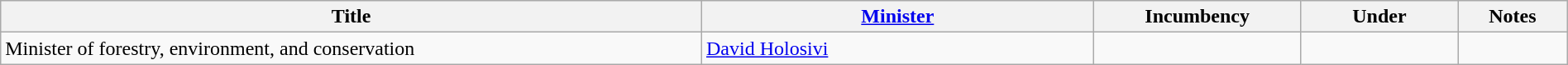<table class="wikitable" style="width:100%;">
<tr>
<th>Title</th>
<th style="width:25%;"><a href='#'>Minister</a></th>
<th style="width:160px;">Incumbency</th>
<th style="width:10%;">Under</th>
<th style="width:7%;">Notes</th>
</tr>
<tr>
<td>Minister of forestry, environment, and conservation</td>
<td><a href='#'>David Holosivi</a></td>
<td></td>
<td></td>
<td></td>
</tr>
</table>
